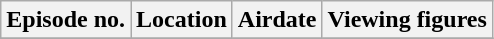<table class="wikitable">
<tr>
<th>Episode no.</th>
<th>Location</th>
<th>Airdate</th>
<th>Viewing figures</th>
</tr>
<tr>
</tr>
</table>
